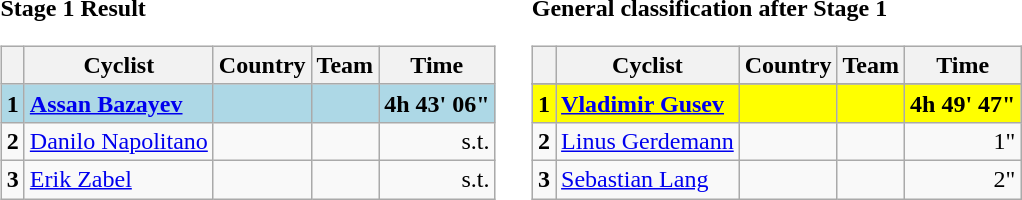<table>
<tr>
<td><strong>Stage 1 Result</strong><br><table class="wikitable">
<tr>
<th></th>
<th>Cyclist</th>
<th>Country</th>
<th>Team</th>
<th>Time</th>
</tr>
<tr style="background:lightblue">
<td><strong>1</strong></td>
<td><strong><a href='#'>Assan Bazayev</a></strong></td>
<td><strong></strong></td>
<td><strong></strong></td>
<td align=right><strong>4h 43' 06"</strong></td>
</tr>
<tr>
<td><strong>2</strong></td>
<td><a href='#'>Danilo Napolitano</a></td>
<td></td>
<td></td>
<td align=right>s.t.</td>
</tr>
<tr>
<td><strong>3</strong></td>
<td><a href='#'>Erik Zabel</a></td>
<td></td>
<td></td>
<td align=right>s.t.</td>
</tr>
</table>
</td>
<td></td>
<td><strong>General classification after Stage 1</strong><br><table class="wikitable">
<tr>
<th></th>
<th>Cyclist</th>
<th>Country</th>
<th>Team</th>
<th>Time</th>
</tr>
<tr>
</tr>
<tr style="background:yellow">
<td><strong>1</strong></td>
<td><strong><a href='#'>Vladimir Gusev</a></strong></td>
<td><strong></strong></td>
<td><strong></strong></td>
<td align=right><strong>4h 49' 47"</strong></td>
</tr>
<tr>
<td><strong>2</strong></td>
<td><a href='#'>Linus Gerdemann</a></td>
<td></td>
<td></td>
<td align=right>1"</td>
</tr>
<tr>
<td><strong>3</strong></td>
<td><a href='#'>Sebastian Lang</a></td>
<td></td>
<td></td>
<td align=right>2"</td>
</tr>
</table>
</td>
</tr>
</table>
